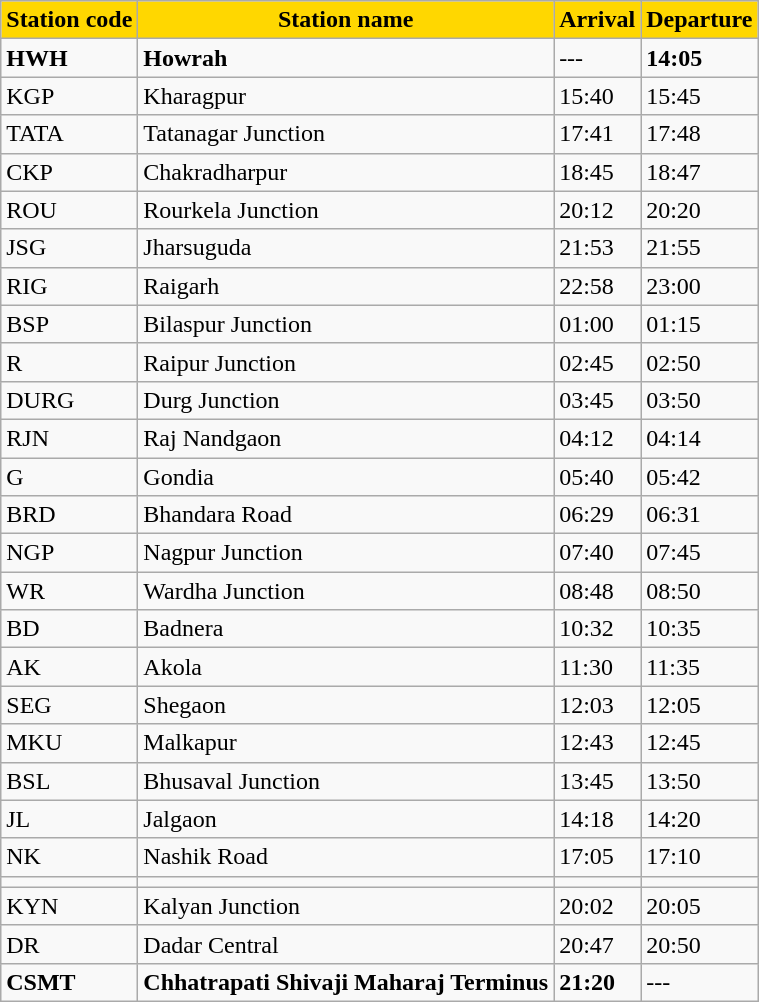<table class="wikitable">
<tr>
<th style="background:gold;">Station code</th>
<th style="background:gold;" !>Station name</th>
<th style="background:gold;" !>Arrival</th>
<th style="background:gold;" !>Departure</th>
</tr>
<tr>
<td><strong>HWH</strong></td>
<td><strong>Howrah</strong></td>
<td>---</td>
<td><strong>14:05</strong></td>
</tr>
<tr>
<td>KGP</td>
<td>Kharagpur</td>
<td>15:40</td>
<td>15:45</td>
</tr>
<tr>
<td>TATA</td>
<td>Tatanagar Junction</td>
<td>17:41</td>
<td>17:48</td>
</tr>
<tr>
<td>CKP</td>
<td>Chakradharpur</td>
<td>18:45</td>
<td>18:47</td>
</tr>
<tr>
<td>ROU</td>
<td>Rourkela Junction</td>
<td>20:12</td>
<td>20:20</td>
</tr>
<tr>
<td>JSG</td>
<td>Jharsuguda</td>
<td>21:53</td>
<td>21:55</td>
</tr>
<tr>
<td>RIG</td>
<td>Raigarh</td>
<td>22:58</td>
<td>23:00</td>
</tr>
<tr>
<td>BSP</td>
<td>Bilaspur Junction</td>
<td>01:00</td>
<td>01:15</td>
</tr>
<tr>
<td>R</td>
<td>Raipur Junction</td>
<td>02:45</td>
<td>02:50</td>
</tr>
<tr>
<td>DURG</td>
<td>Durg Junction</td>
<td>03:45</td>
<td>03:50</td>
</tr>
<tr>
<td>RJN</td>
<td>Raj Nandgaon</td>
<td>04:12</td>
<td>04:14</td>
</tr>
<tr>
<td>G</td>
<td>Gondia</td>
<td>05:40</td>
<td>05:42</td>
</tr>
<tr>
<td>BRD</td>
<td>Bhandara Road</td>
<td>06:29</td>
<td>06:31</td>
</tr>
<tr>
<td>NGP</td>
<td>Nagpur Junction</td>
<td>07:40</td>
<td>07:45</td>
</tr>
<tr>
<td>WR</td>
<td>Wardha Junction</td>
<td>08:48</td>
<td>08:50</td>
</tr>
<tr>
<td>BD</td>
<td>Badnera</td>
<td>10:32</td>
<td>10:35</td>
</tr>
<tr>
<td>AK</td>
<td>Akola</td>
<td>11:30</td>
<td>11:35</td>
</tr>
<tr>
<td>SEG</td>
<td>Shegaon</td>
<td>12:03</td>
<td>12:05</td>
</tr>
<tr>
<td>MKU</td>
<td>Malkapur</td>
<td>12:43</td>
<td>12:45</td>
</tr>
<tr>
<td>BSL</td>
<td>Bhusaval Junction</td>
<td>13:45</td>
<td>13:50</td>
</tr>
<tr>
<td>JL</td>
<td>Jalgaon</td>
<td>14:18</td>
<td>14:20</td>
</tr>
<tr>
<td>NK</td>
<td>Nashik Road</td>
<td>17:05</td>
<td>17:10</td>
</tr>
<tr>
<td></td>
<td></td>
<td></td>
<td></td>
</tr>
<tr>
<td>KYN</td>
<td>Kalyan Junction</td>
<td>20:02</td>
<td>20:05</td>
</tr>
<tr>
<td>DR</td>
<td>Dadar Central</td>
<td>20:47</td>
<td>20:50</td>
</tr>
<tr>
<td><strong>CSMT</strong></td>
<td><strong>Chhatrapati Shivaji Maharaj Terminus</strong></td>
<td><strong>21:20</strong></td>
<td>---</td>
</tr>
</table>
